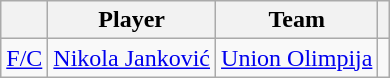<table class="wikitable">
<tr>
<th align="center"></th>
<th align="center">Player</th>
<th align="center">Team</th>
<th align="center"></th>
</tr>
<tr>
<td align="center"><a href='#'>F/C</a></td>
<td> <a href='#'>Nikola Janković</a></td>
<td> <a href='#'>Union Olimpija</a></td>
<td align="center"></td>
</tr>
</table>
